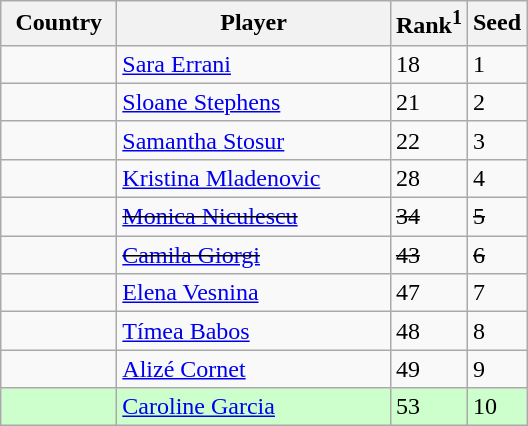<table class="sortable wikitable">
<tr>
<th width="70">Country</th>
<th width="175">Player</th>
<th>Rank<sup>1</sup></th>
<th>Seed</th>
</tr>
<tr>
<td></td>
<td><a href='#'>Sara Errani</a></td>
<td>18</td>
<td>1</td>
</tr>
<tr>
<td></td>
<td><a href='#'>Sloane Stephens</a></td>
<td>21</td>
<td>2</td>
</tr>
<tr>
<td></td>
<td><a href='#'>Samantha Stosur</a></td>
<td>22</td>
<td>3</td>
</tr>
<tr>
<td></td>
<td><a href='#'>Kristina Mladenovic</a></td>
<td>28</td>
<td>4</td>
</tr>
<tr>
<td><s></s></td>
<td><s><a href='#'>Monica Niculescu</a></s></td>
<td><s>34</s></td>
<td><s>5</s></td>
</tr>
<tr>
<td><s></s></td>
<td><s><a href='#'>Camila Giorgi</a></s></td>
<td><s>43</s></td>
<td><s>6</s></td>
</tr>
<tr>
<td></td>
<td><a href='#'>Elena Vesnina</a></td>
<td>47</td>
<td>7</td>
</tr>
<tr>
<td></td>
<td><a href='#'>Tímea Babos</a></td>
<td>48</td>
<td>8</td>
</tr>
<tr>
<td></td>
<td><a href='#'>Alizé Cornet</a></td>
<td>49</td>
<td>9</td>
</tr>
<tr bgcolor=#cfc>
<td></td>
<td><a href='#'>Caroline Garcia</a></td>
<td>53</td>
<td>10</td>
</tr>
</table>
